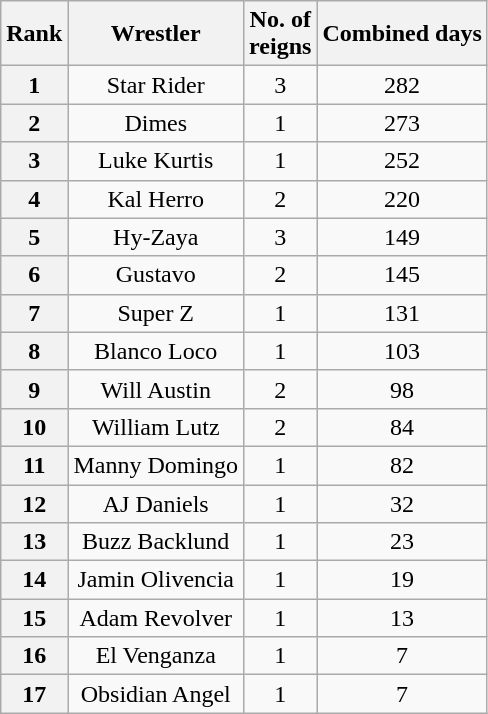<table class="wikitable sortable" style="text-align: center">
<tr>
<th>Rank</th>
<th>Wrestler</th>
<th>No. of<br>reigns</th>
<th>Combined days</th>
</tr>
<tr>
<th>1</th>
<td>Star Rider</td>
<td>3</td>
<td>282</td>
</tr>
<tr>
<th>2</th>
<td>Dimes</td>
<td>1</td>
<td>273</td>
</tr>
<tr>
<th>3</th>
<td>Luke Kurtis</td>
<td>1</td>
<td>252</td>
</tr>
<tr>
<th>4</th>
<td>Kal Herro</td>
<td>2</td>
<td>220</td>
</tr>
<tr>
<th>5</th>
<td>Hy-Zaya</td>
<td>3</td>
<td>149</td>
</tr>
<tr>
<th>6</th>
<td>Gustavo</td>
<td>2</td>
<td>145</td>
</tr>
<tr>
<th>7</th>
<td>Super Z</td>
<td>1</td>
<td>131</td>
</tr>
<tr>
<th>8</th>
<td>Blanco Loco</td>
<td>1</td>
<td>103</td>
</tr>
<tr>
<th>9</th>
<td>Will Austin</td>
<td>2</td>
<td>98</td>
</tr>
<tr>
<th>10</th>
<td>William Lutz</td>
<td>2</td>
<td>84</td>
</tr>
<tr>
<th>11</th>
<td>Manny Domingo</td>
<td>1</td>
<td>82</td>
</tr>
<tr>
<th>12</th>
<td>AJ Daniels</td>
<td>1</td>
<td>32</td>
</tr>
<tr>
<th>13</th>
<td>Buzz Backlund</td>
<td>1</td>
<td>23</td>
</tr>
<tr>
<th>14</th>
<td>Jamin Olivencia</td>
<td>1</td>
<td>19</td>
</tr>
<tr>
<th>15</th>
<td>Adam Revolver</td>
<td>1</td>
<td>13</td>
</tr>
<tr>
<th>16</th>
<td>El Venganza</td>
<td>1</td>
<td>7</td>
</tr>
<tr>
<th>17</th>
<td>Obsidian Angel</td>
<td>1</td>
<td>7</td>
</tr>
</table>
